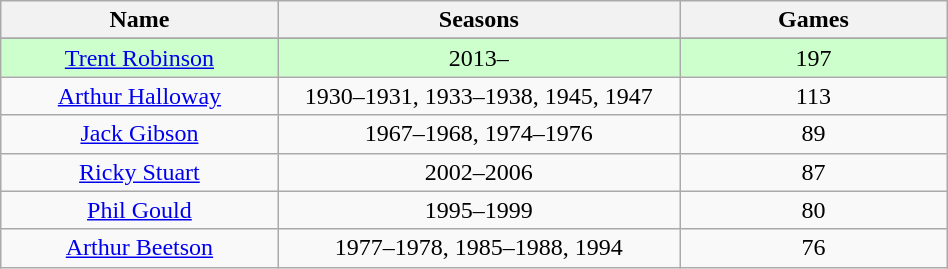<table class="wikitable" width="50%" style="text-align: center;">
<tr>
<th width="10%">Name</th>
<th width="15%">Seasons</th>
<th width="10%">Games</th>
</tr>
<tr>
</tr>
<tr bgcolor=#CCFFCC>
<td><a href='#'>Trent Robinson</a></td>
<td>2013–</td>
<td>197</td>
</tr>
<tr>
<td><a href='#'>Arthur Halloway</a></td>
<td>1930–1931, 1933–1938, 1945, 1947</td>
<td>113</td>
</tr>
<tr>
<td><a href='#'>Jack Gibson</a></td>
<td>1967–1968, 1974–1976</td>
<td>89</td>
</tr>
<tr>
<td><a href='#'>Ricky Stuart</a></td>
<td>2002–2006</td>
<td>87</td>
</tr>
<tr>
<td><a href='#'>Phil Gould</a></td>
<td>1995–1999</td>
<td>80</td>
</tr>
<tr>
<td><a href='#'>Arthur Beetson</a></td>
<td>1977–1978, 1985–1988, 1994</td>
<td>76</td>
</tr>
</table>
